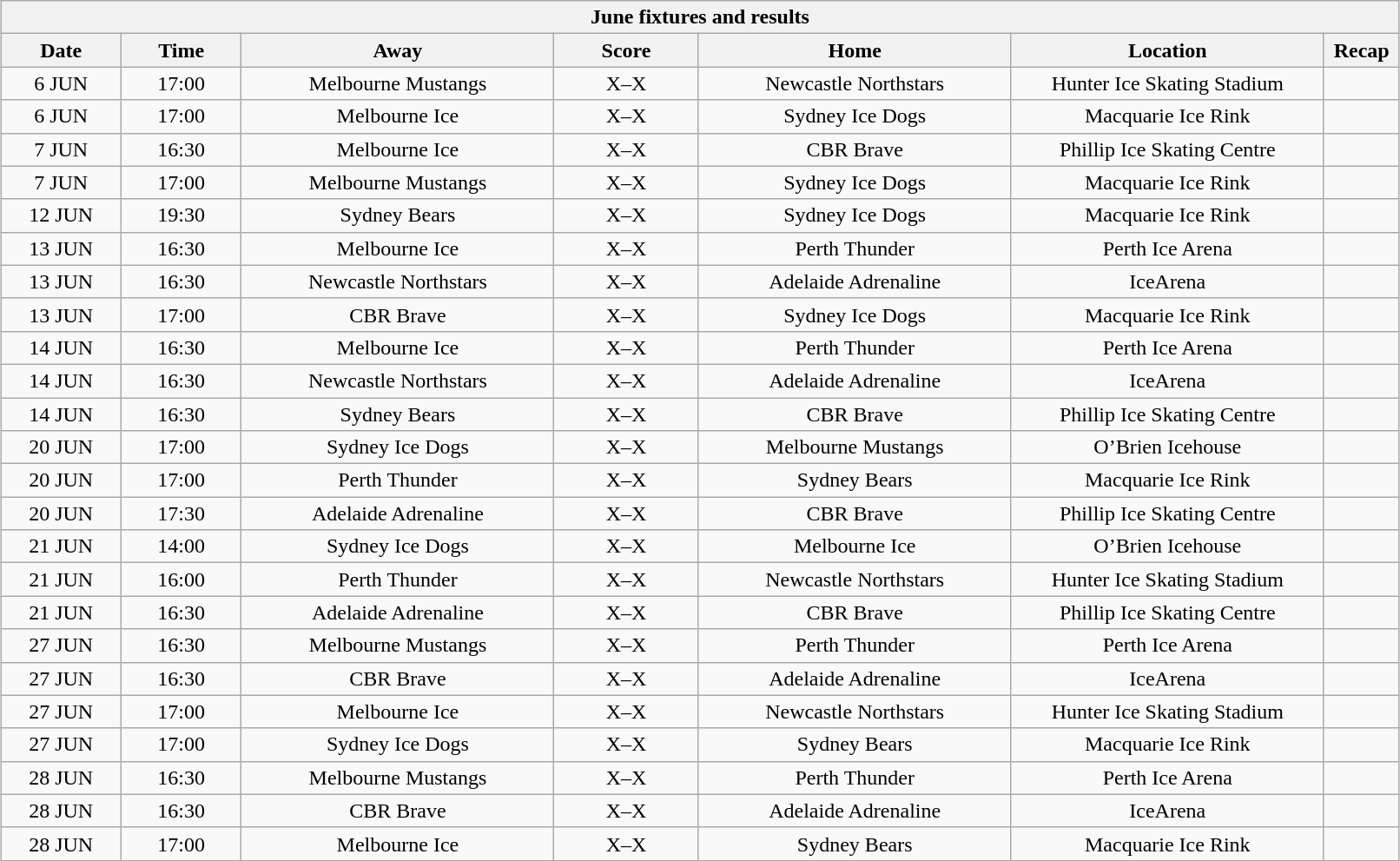<table class="wikitable collapsible collapsed" width="85%" style="margin: 1em auto 1em auto">
<tr>
<th colspan="7">June fixtures and results</th>
</tr>
<tr>
<th width="5%">Date</th>
<th width="5%">Time</th>
<th width="13%">Away</th>
<th width="6%">Score</th>
<th width="13%">Home</th>
<th width="13%">Location</th>
<th width="1%">Recap</th>
</tr>
<tr align="center">
<td>6 JUN</td>
<td>17:00</td>
<td>Melbourne Mustangs</td>
<td>X–X</td>
<td>Newcastle Northstars</td>
<td>Hunter Ice Skating Stadium</td>
<td></td>
</tr>
<tr align="center">
<td>6 JUN</td>
<td>17:00</td>
<td>Melbourne Ice</td>
<td>X–X</td>
<td>Sydney Ice Dogs</td>
<td>Macquarie Ice Rink</td>
<td></td>
</tr>
<tr align="center">
<td>7 JUN</td>
<td>16:30</td>
<td>Melbourne Ice</td>
<td>X–X</td>
<td>CBR Brave</td>
<td>Phillip Ice Skating Centre</td>
<td></td>
</tr>
<tr align="center">
<td>7 JUN</td>
<td>17:00</td>
<td>Melbourne Mustangs</td>
<td>X–X</td>
<td>Sydney Ice Dogs</td>
<td>Macquarie Ice Rink</td>
<td></td>
</tr>
<tr align="center">
<td>12 JUN</td>
<td>19:30</td>
<td>Sydney Bears</td>
<td>X–X</td>
<td>Sydney Ice Dogs</td>
<td>Macquarie Ice Rink</td>
<td></td>
</tr>
<tr align="center">
<td>13 JUN</td>
<td>16:30</td>
<td>Melbourne Ice</td>
<td>X–X</td>
<td>Perth Thunder</td>
<td>Perth Ice Arena</td>
<td></td>
</tr>
<tr align="center">
<td>13 JUN</td>
<td>16:30</td>
<td>Newcastle Northstars</td>
<td>X–X</td>
<td>Adelaide Adrenaline</td>
<td>IceArena</td>
<td></td>
</tr>
<tr align="center">
<td>13 JUN</td>
<td>17:00</td>
<td>CBR Brave</td>
<td>X–X</td>
<td>Sydney Ice Dogs</td>
<td>Macquarie Ice Rink</td>
<td></td>
</tr>
<tr align="center">
<td>14 JUN</td>
<td>16:30</td>
<td>Melbourne Ice</td>
<td>X–X</td>
<td>Perth Thunder</td>
<td>Perth Ice Arena</td>
<td></td>
</tr>
<tr align="center">
<td>14 JUN</td>
<td>16:30</td>
<td>Newcastle Northstars</td>
<td>X–X</td>
<td>Adelaide Adrenaline</td>
<td>IceArena</td>
<td></td>
</tr>
<tr align="center">
<td>14 JUN</td>
<td>16:30</td>
<td>Sydney Bears</td>
<td>X–X</td>
<td>CBR Brave</td>
<td>Phillip Ice Skating Centre</td>
<td></td>
</tr>
<tr align="center">
<td>20 JUN</td>
<td>17:00</td>
<td>Sydney Ice Dogs</td>
<td>X–X</td>
<td>Melbourne Mustangs</td>
<td>O’Brien Icehouse</td>
<td></td>
</tr>
<tr align="center">
<td>20 JUN</td>
<td>17:00</td>
<td>Perth Thunder</td>
<td>X–X</td>
<td>Sydney Bears</td>
<td>Macquarie Ice Rink</td>
<td></td>
</tr>
<tr align="center">
<td>20 JUN</td>
<td>17:30</td>
<td>Adelaide Adrenaline</td>
<td>X–X</td>
<td>CBR Brave</td>
<td>Phillip Ice Skating Centre</td>
<td></td>
</tr>
<tr align="center">
<td>21 JUN</td>
<td>14:00</td>
<td>Sydney Ice Dogs</td>
<td>X–X</td>
<td>Melbourne Ice</td>
<td>O’Brien Icehouse</td>
<td></td>
</tr>
<tr align="center">
<td>21 JUN</td>
<td>16:00</td>
<td>Perth Thunder</td>
<td>X–X</td>
<td>Newcastle Northstars</td>
<td>Hunter Ice Skating Stadium</td>
<td></td>
</tr>
<tr align="center">
<td>21 JUN</td>
<td>16:30</td>
<td>Adelaide Adrenaline</td>
<td>X–X</td>
<td>CBR Brave</td>
<td>Phillip Ice Skating Centre</td>
<td></td>
</tr>
<tr align="center">
<td>27 JUN</td>
<td>16:30</td>
<td>Melbourne Mustangs</td>
<td>X–X</td>
<td>Perth Thunder</td>
<td>Perth Ice Arena</td>
<td></td>
</tr>
<tr align="center">
<td>27 JUN</td>
<td>16:30</td>
<td>CBR Brave</td>
<td>X–X</td>
<td>Adelaide Adrenaline</td>
<td>IceArena</td>
<td></td>
</tr>
<tr align="center">
<td>27 JUN</td>
<td>17:00</td>
<td>Melbourne Ice</td>
<td>X–X</td>
<td>Newcastle Northstars</td>
<td>Hunter Ice Skating Stadium</td>
<td></td>
</tr>
<tr align="center">
<td>27 JUN</td>
<td>17:00</td>
<td>Sydney Ice Dogs</td>
<td>X–X</td>
<td>Sydney Bears</td>
<td>Macquarie Ice Rink</td>
<td></td>
</tr>
<tr align="center">
<td>28 JUN</td>
<td>16:30</td>
<td>Melbourne Mustangs</td>
<td>X–X</td>
<td>Perth Thunder</td>
<td>Perth Ice Arena</td>
<td></td>
</tr>
<tr align="center">
<td>28 JUN</td>
<td>16:30</td>
<td>CBR Brave</td>
<td>X–X</td>
<td>Adelaide Adrenaline</td>
<td>IceArena</td>
<td></td>
</tr>
<tr align="center">
<td>28 JUN</td>
<td>17:00</td>
<td>Melbourne Ice</td>
<td>X–X</td>
<td>Sydney Bears</td>
<td>Macquarie Ice Rink</td>
<td></td>
</tr>
</table>
